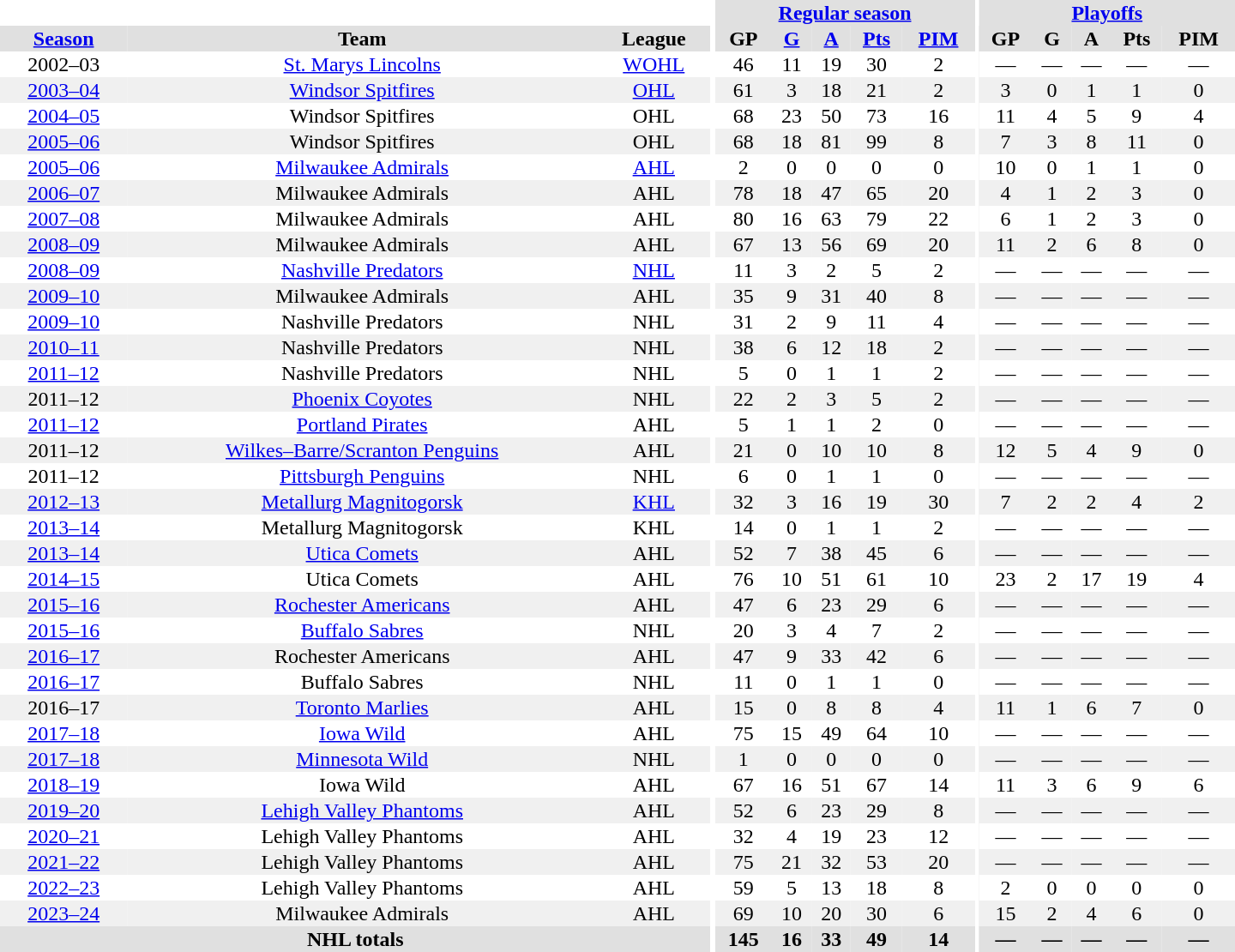<table border="0" cellpadding="1" cellspacing="0" style="text-align:center; width:60em;">
<tr bgcolor="#e0e0e0">
<th colspan="3"  bgcolor="#ffffff"></th>
<th rowspan="101" bgcolor="#ffffff"></th>
<th colspan="5"><a href='#'>Regular season</a></th>
<th rowspan="101" bgcolor="#ffffff"></th>
<th colspan="5"><a href='#'>Playoffs</a></th>
</tr>
<tr bgcolor="#e0e0e0">
<th><a href='#'>Season</a></th>
<th>Team</th>
<th>League</th>
<th>GP</th>
<th><a href='#'>G</a></th>
<th><a href='#'>A</a></th>
<th><a href='#'>Pts</a></th>
<th><a href='#'>PIM</a></th>
<th>GP</th>
<th>G</th>
<th>A</th>
<th>Pts</th>
<th>PIM</th>
</tr>
<tr>
<td>2002–03</td>
<td><a href='#'>St. Marys Lincolns</a></td>
<td><a href='#'>WOHL</a></td>
<td>46</td>
<td>11</td>
<td>19</td>
<td>30</td>
<td>2</td>
<td>—</td>
<td>—</td>
<td>—</td>
<td>—</td>
<td>—</td>
</tr>
<tr style="background:#f0f0f0;">
<td><a href='#'>2003–04</a></td>
<td><a href='#'>Windsor Spitfires</a></td>
<td><a href='#'>OHL</a></td>
<td>61</td>
<td>3</td>
<td>18</td>
<td>21</td>
<td>2</td>
<td>3</td>
<td>0</td>
<td>1</td>
<td>1</td>
<td>0</td>
</tr>
<tr>
<td><a href='#'>2004–05</a></td>
<td>Windsor Spitfires</td>
<td>OHL</td>
<td>68</td>
<td>23</td>
<td>50</td>
<td>73</td>
<td>16</td>
<td>11</td>
<td>4</td>
<td>5</td>
<td>9</td>
<td>4</td>
</tr>
<tr style="background:#f0f0f0;">
<td><a href='#'>2005–06</a></td>
<td>Windsor Spitfires</td>
<td>OHL</td>
<td>68</td>
<td>18</td>
<td>81</td>
<td>99</td>
<td>8</td>
<td>7</td>
<td>3</td>
<td>8</td>
<td>11</td>
<td>0</td>
</tr>
<tr>
<td><a href='#'>2005–06</a></td>
<td><a href='#'>Milwaukee Admirals</a></td>
<td><a href='#'>AHL</a></td>
<td>2</td>
<td>0</td>
<td>0</td>
<td>0</td>
<td>0</td>
<td>10</td>
<td>0</td>
<td>1</td>
<td>1</td>
<td>0</td>
</tr>
<tr style="background:#f0f0f0;">
<td><a href='#'>2006–07</a></td>
<td>Milwaukee Admirals</td>
<td>AHL</td>
<td>78</td>
<td>18</td>
<td>47</td>
<td>65</td>
<td>20</td>
<td>4</td>
<td>1</td>
<td>2</td>
<td>3</td>
<td>0</td>
</tr>
<tr>
<td><a href='#'>2007–08</a></td>
<td>Milwaukee Admirals</td>
<td>AHL</td>
<td>80</td>
<td>16</td>
<td>63</td>
<td>79</td>
<td>22</td>
<td>6</td>
<td>1</td>
<td>2</td>
<td>3</td>
<td>0</td>
</tr>
<tr style="background:#f0f0f0;">
<td><a href='#'>2008–09</a></td>
<td>Milwaukee Admirals</td>
<td>AHL</td>
<td>67</td>
<td>13</td>
<td>56</td>
<td>69</td>
<td>20</td>
<td>11</td>
<td>2</td>
<td>6</td>
<td>8</td>
<td>0</td>
</tr>
<tr>
<td><a href='#'>2008–09</a></td>
<td><a href='#'>Nashville Predators</a></td>
<td><a href='#'>NHL</a></td>
<td>11</td>
<td>3</td>
<td>2</td>
<td>5</td>
<td>2</td>
<td>—</td>
<td>—</td>
<td>—</td>
<td>—</td>
<td>—</td>
</tr>
<tr style="background:#f0f0f0;">
<td><a href='#'>2009–10</a></td>
<td>Milwaukee Admirals</td>
<td>AHL</td>
<td>35</td>
<td>9</td>
<td>31</td>
<td>40</td>
<td>8</td>
<td>—</td>
<td>—</td>
<td>—</td>
<td>—</td>
<td>—</td>
</tr>
<tr>
<td><a href='#'>2009–10</a></td>
<td>Nashville Predators</td>
<td>NHL</td>
<td>31</td>
<td>2</td>
<td>9</td>
<td>11</td>
<td>4</td>
<td>—</td>
<td>—</td>
<td>—</td>
<td>—</td>
<td>—</td>
</tr>
<tr style="background:#f0f0f0;">
<td><a href='#'>2010–11</a></td>
<td>Nashville Predators</td>
<td>NHL</td>
<td>38</td>
<td>6</td>
<td>12</td>
<td>18</td>
<td>2</td>
<td>—</td>
<td>—</td>
<td>—</td>
<td>—</td>
<td>—</td>
</tr>
<tr>
<td><a href='#'>2011–12</a></td>
<td>Nashville Predators</td>
<td>NHL</td>
<td>5</td>
<td>0</td>
<td>1</td>
<td>1</td>
<td>2</td>
<td>—</td>
<td>—</td>
<td>—</td>
<td>—</td>
<td>—</td>
</tr>
<tr style="background:#f0f0f0;">
<td>2011–12</td>
<td><a href='#'>Phoenix Coyotes</a></td>
<td>NHL</td>
<td>22</td>
<td>2</td>
<td>3</td>
<td>5</td>
<td>2</td>
<td>—</td>
<td>—</td>
<td>—</td>
<td>—</td>
<td>—</td>
</tr>
<tr>
<td><a href='#'>2011–12</a></td>
<td><a href='#'>Portland Pirates</a></td>
<td>AHL</td>
<td>5</td>
<td>1</td>
<td>1</td>
<td>2</td>
<td>0</td>
<td>—</td>
<td>—</td>
<td>—</td>
<td>—</td>
<td>—</td>
</tr>
<tr style="background:#f0f0f0;">
<td>2011–12</td>
<td><a href='#'>Wilkes–Barre/Scranton Penguins</a></td>
<td>AHL</td>
<td>21</td>
<td>0</td>
<td>10</td>
<td>10</td>
<td>8</td>
<td>12</td>
<td>5</td>
<td>4</td>
<td>9</td>
<td>0</td>
</tr>
<tr>
<td>2011–12</td>
<td><a href='#'>Pittsburgh Penguins</a></td>
<td>NHL</td>
<td>6</td>
<td>0</td>
<td>1</td>
<td>1</td>
<td>0</td>
<td>—</td>
<td>—</td>
<td>—</td>
<td>—</td>
<td>—</td>
</tr>
<tr style="background:#f0f0f0;">
<td><a href='#'>2012–13</a></td>
<td><a href='#'>Metallurg Magnitogorsk</a></td>
<td><a href='#'>KHL</a></td>
<td>32</td>
<td>3</td>
<td>16</td>
<td>19</td>
<td>30</td>
<td>7</td>
<td>2</td>
<td>2</td>
<td>4</td>
<td>2</td>
</tr>
<tr>
<td><a href='#'>2013–14</a></td>
<td>Metallurg Magnitogorsk</td>
<td>KHL</td>
<td>14</td>
<td>0</td>
<td>1</td>
<td>1</td>
<td>2</td>
<td>—</td>
<td>—</td>
<td>—</td>
<td>—</td>
<td>—</td>
</tr>
<tr style="background:#f0f0f0;">
<td><a href='#'>2013–14</a></td>
<td><a href='#'>Utica Comets</a></td>
<td>AHL</td>
<td>52</td>
<td>7</td>
<td>38</td>
<td>45</td>
<td>6</td>
<td>—</td>
<td>—</td>
<td>—</td>
<td>—</td>
<td>—</td>
</tr>
<tr>
<td><a href='#'>2014–15</a></td>
<td>Utica Comets</td>
<td>AHL</td>
<td>76</td>
<td>10</td>
<td>51</td>
<td>61</td>
<td>10</td>
<td>23</td>
<td>2</td>
<td>17</td>
<td>19</td>
<td>4</td>
</tr>
<tr style="background:#f0f0f0;">
<td><a href='#'>2015–16</a></td>
<td><a href='#'>Rochester Americans</a></td>
<td>AHL</td>
<td>47</td>
<td>6</td>
<td>23</td>
<td>29</td>
<td>6</td>
<td>—</td>
<td>—</td>
<td>—</td>
<td>—</td>
<td>—</td>
</tr>
<tr>
<td><a href='#'>2015–16</a></td>
<td><a href='#'>Buffalo Sabres</a></td>
<td>NHL</td>
<td>20</td>
<td>3</td>
<td>4</td>
<td>7</td>
<td>2</td>
<td>—</td>
<td>—</td>
<td>—</td>
<td>—</td>
<td>—</td>
</tr>
<tr style="background:#f0f0f0;">
<td><a href='#'>2016–17</a></td>
<td>Rochester Americans</td>
<td>AHL</td>
<td>47</td>
<td>9</td>
<td>33</td>
<td>42</td>
<td>6</td>
<td>—</td>
<td>—</td>
<td>—</td>
<td>—</td>
<td>—</td>
</tr>
<tr>
<td><a href='#'>2016–17</a></td>
<td>Buffalo Sabres</td>
<td>NHL</td>
<td>11</td>
<td>0</td>
<td>1</td>
<td>1</td>
<td>0</td>
<td>—</td>
<td>—</td>
<td>—</td>
<td>—</td>
<td>—</td>
</tr>
<tr style="background:#f0f0f0;">
<td>2016–17</td>
<td><a href='#'>Toronto Marlies</a></td>
<td>AHL</td>
<td>15</td>
<td>0</td>
<td>8</td>
<td>8</td>
<td>4</td>
<td>11</td>
<td>1</td>
<td>6</td>
<td>7</td>
<td>0</td>
</tr>
<tr>
<td><a href='#'>2017–18</a></td>
<td><a href='#'>Iowa Wild</a></td>
<td>AHL</td>
<td>75</td>
<td>15</td>
<td>49</td>
<td>64</td>
<td>10</td>
<td>—</td>
<td>—</td>
<td>—</td>
<td>—</td>
<td>—</td>
</tr>
<tr style="background:#f0f0f0;">
<td><a href='#'>2017–18</a></td>
<td><a href='#'>Minnesota Wild</a></td>
<td>NHL</td>
<td>1</td>
<td>0</td>
<td>0</td>
<td>0</td>
<td>0</td>
<td>—</td>
<td>—</td>
<td>—</td>
<td>—</td>
<td>—</td>
</tr>
<tr>
<td><a href='#'>2018–19</a></td>
<td>Iowa Wild</td>
<td>AHL</td>
<td>67</td>
<td>16</td>
<td>51</td>
<td>67</td>
<td>14</td>
<td>11</td>
<td>3</td>
<td>6</td>
<td>9</td>
<td>6</td>
</tr>
<tr style="background:#f0f0f0;">
<td><a href='#'>2019–20</a></td>
<td><a href='#'>Lehigh Valley Phantoms</a></td>
<td>AHL</td>
<td>52</td>
<td>6</td>
<td>23</td>
<td>29</td>
<td>8</td>
<td>—</td>
<td>—</td>
<td>—</td>
<td>—</td>
<td>—</td>
</tr>
<tr>
<td><a href='#'>2020–21</a></td>
<td>Lehigh Valley Phantoms</td>
<td>AHL</td>
<td>32</td>
<td>4</td>
<td>19</td>
<td>23</td>
<td>12</td>
<td>—</td>
<td>—</td>
<td>—</td>
<td>—</td>
<td>—</td>
</tr>
<tr style="background:#f0f0f0;">
<td><a href='#'>2021–22</a></td>
<td>Lehigh Valley Phantoms</td>
<td>AHL</td>
<td>75</td>
<td>21</td>
<td>32</td>
<td>53</td>
<td>20</td>
<td>—</td>
<td>—</td>
<td>—</td>
<td>—</td>
<td>—</td>
</tr>
<tr>
<td><a href='#'>2022–23</a></td>
<td>Lehigh Valley Phantoms</td>
<td>AHL</td>
<td>59</td>
<td>5</td>
<td>13</td>
<td>18</td>
<td>8</td>
<td>2</td>
<td>0</td>
<td>0</td>
<td>0</td>
<td>0</td>
</tr>
<tr style="background:#f0f0f0;">
<td><a href='#'>2023–24</a></td>
<td>Milwaukee Admirals</td>
<td>AHL</td>
<td>69</td>
<td>10</td>
<td>20</td>
<td>30</td>
<td>6</td>
<td>15</td>
<td>2</td>
<td>4</td>
<td>6</td>
<td>0</td>
</tr>
<tr style="background:#e0e0e0;">
<th colspan="3">NHL totals</th>
<th>145</th>
<th>16</th>
<th>33</th>
<th>49</th>
<th>14</th>
<th>—</th>
<th>—</th>
<th>—</th>
<th>—</th>
<th>—</th>
</tr>
</table>
